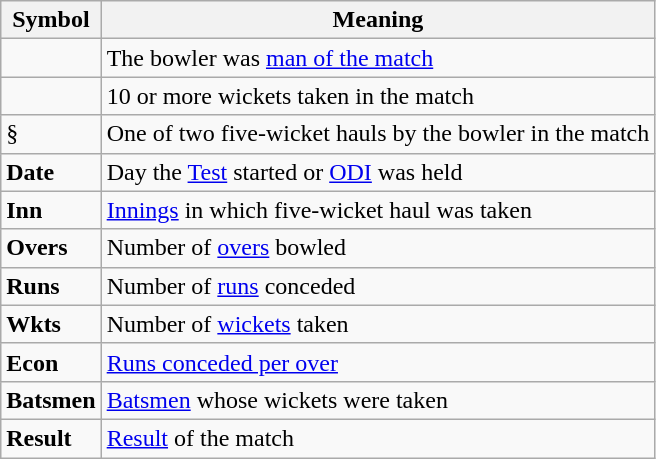<table class="wikitable">
<tr>
<th>Symbol</th>
<th>Meaning</th>
</tr>
<tr>
<td></td>
<td>The bowler was <a href='#'>man of the match</a></td>
</tr>
<tr>
<td></td>
<td>10 or more wickets taken in the match</td>
</tr>
<tr>
<td>§</td>
<td>One of two five-wicket hauls by the bowler in the match</td>
</tr>
<tr>
<td><strong>Date</strong></td>
<td>Day the <a href='#'>Test</a> started or <a href='#'>ODI</a> was held</td>
</tr>
<tr>
<td><strong>Inn</strong></td>
<td><a href='#'>Innings</a> in which five-wicket haul was taken</td>
</tr>
<tr>
<td><strong>Overs</strong></td>
<td>Number of <a href='#'>overs</a> bowled</td>
</tr>
<tr>
<td><strong>Runs</strong></td>
<td>Number of <a href='#'>runs</a> conceded</td>
</tr>
<tr>
<td><strong>Wkts</strong></td>
<td>Number of <a href='#'>wickets</a> taken</td>
</tr>
<tr>
<td><strong>Econ</strong></td>
<td><a href='#'>Runs conceded per over</a></td>
</tr>
<tr>
<td><strong>Batsmen</strong></td>
<td><a href='#'>Batsmen</a> whose wickets were taken</td>
</tr>
<tr>
<td><strong>Result</strong></td>
<td><a href='#'>Result</a> of the match</td>
</tr>
</table>
